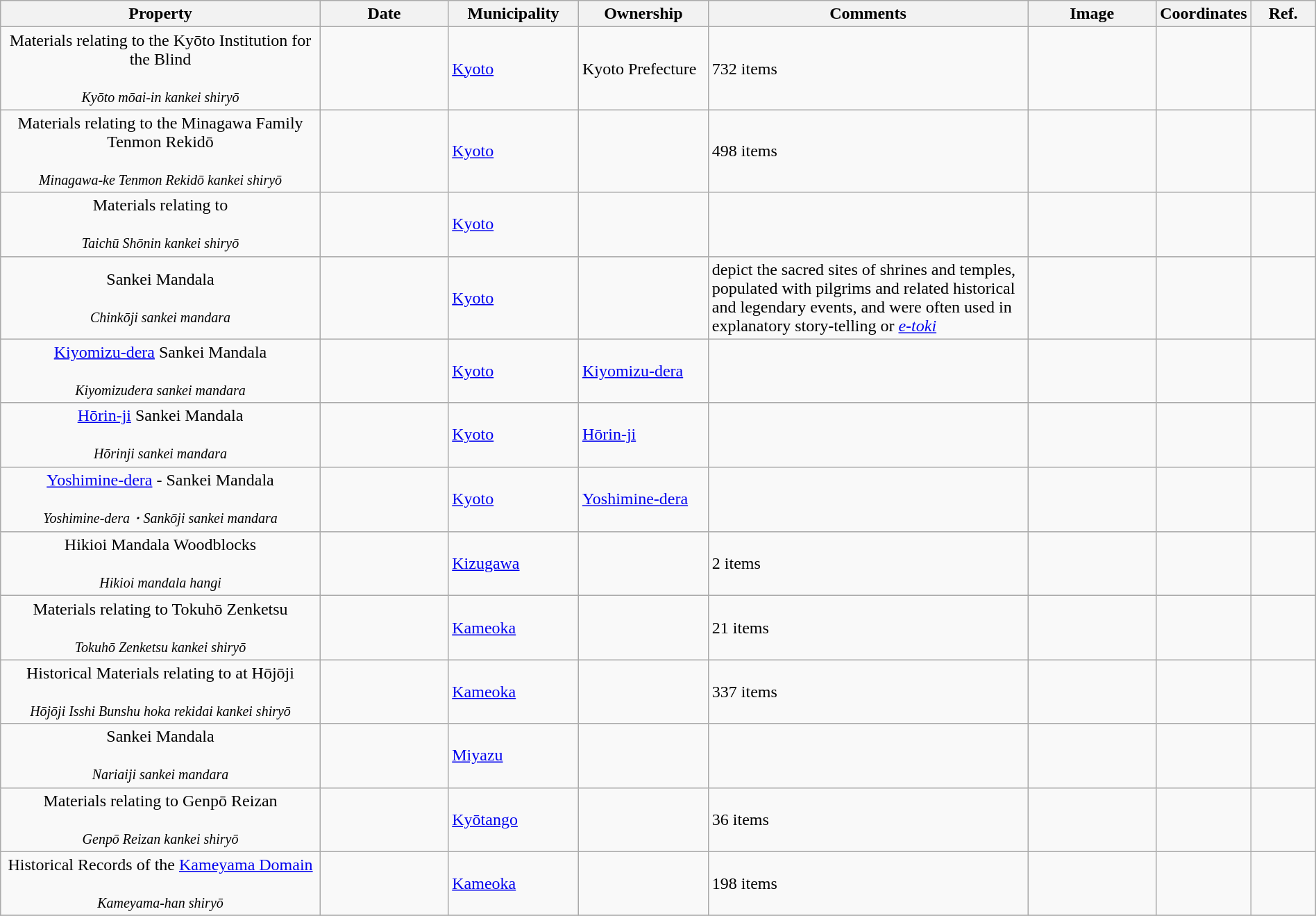<table class="wikitable sortable"  style="width:100%;">
<tr>
<th width="25%" align="left">Property</th>
<th width="10%" align="left">Date</th>
<th width="10%" align="left">Municipality</th>
<th width="10%" align="left">Ownership</th>
<th width="25%" align="left" class="unsortable">Comments</th>
<th width="10%" align="left" class="unsortable">Image</th>
<th width="5%" align="left" class="unsortable">Coordinates</th>
<th width="5%" align="left" class="unsortable">Ref.</th>
</tr>
<tr>
<td align="center">Materials relating to the Kyōto Institution for the Blind<br><br><small><em>Kyōto mōai-in kankei shiryō</em></small></td>
<td></td>
<td><a href='#'>Kyoto</a></td>
<td>Kyoto Prefecture</td>
<td>732 items</td>
<td></td>
<td></td>
<td></td>
</tr>
<tr>
<td align="center">Materials relating to the Minagawa Family Tenmon Rekidō<br><br><small><em>Minagawa-ke Tenmon Rekidō kankei shiryō</em></small></td>
<td></td>
<td><a href='#'>Kyoto</a></td>
<td></td>
<td>498 items</td>
<td></td>
<td></td>
<td></td>
</tr>
<tr>
<td align="center">Materials relating to <br><br><small><em>Taichū Shōnin kankei shiryō</em></small></td>
<td></td>
<td><a href='#'>Kyoto</a></td>
<td></td>
<td></td>
<td></td>
<td></td>
<td></td>
</tr>
<tr>
<td align="center"> Sankei Mandala<br><br><small><em>Chinkōji sankei mandara</em></small></td>
<td></td>
<td><a href='#'>Kyoto</a></td>
<td></td>
<td> depict the sacred sites of shrines and temples, populated with pilgrims and related historical and legendary events, and were often used in explanatory story-telling or <em><a href='#'>e-toki</a></em></td>
<td></td>
<td></td>
<td></td>
</tr>
<tr>
<td align="center"><a href='#'>Kiyomizu-dera</a> Sankei Mandala<br><br><small><em>Kiyomizudera sankei mandara</em></small></td>
<td></td>
<td><a href='#'>Kyoto</a></td>
<td><a href='#'>Kiyomizu-dera</a></td>
<td></td>
<td></td>
<td></td>
<td></td>
</tr>
<tr>
<td align="center"><a href='#'>Hōrin-ji</a> Sankei Mandala<br><br><small><em>Hōrinji sankei mandara</em></small></td>
<td></td>
<td><a href='#'>Kyoto</a></td>
<td><a href='#'>Hōrin-ji</a></td>
<td></td>
<td></td>
<td></td>
<td></td>
</tr>
<tr>
<td align="center"><a href='#'>Yoshimine-dera</a> -  Sankei Mandala<br><br><small><em>Yoshimine-dera・Sankōji sankei mandara</em></small></td>
<td></td>
<td><a href='#'>Kyoto</a></td>
<td><a href='#'>Yoshimine-dera</a></td>
<td></td>
<td></td>
<td></td>
<td></td>
</tr>
<tr>
<td align="center">Hikioi Mandala Woodblocks<br><br><small><em>Hikioi mandala hangi</em></small></td>
<td></td>
<td><a href='#'>Kizugawa</a></td>
<td></td>
<td>2 items</td>
<td></td>
<td></td>
<td></td>
</tr>
<tr>
<td align="center">Materials relating to Tokuhō Zenketsu<br><br><small><em>Tokuhō Zenketsu kankei shiryō</em></small></td>
<td></td>
<td><a href='#'>Kameoka</a></td>
<td></td>
<td>21 items</td>
<td></td>
<td></td>
<td></td>
</tr>
<tr>
<td align="center">Historical Materials relating to  at Hōjōji<br><br><small><em>Hōjōji Isshi Bunshu hoka rekidai kankei shiryō</em></small></td>
<td></td>
<td><a href='#'>Kameoka</a></td>
<td></td>
<td>337 items</td>
<td></td>
<td></td>
<td></td>
</tr>
<tr>
<td align="center"> Sankei Mandala<br><br><small><em>Nariaiji sankei mandara</em></small></td>
<td></td>
<td><a href='#'>Miyazu</a></td>
<td></td>
<td></td>
<td></td>
<td></td>
<td></td>
</tr>
<tr>
<td align="center">Materials relating to Genpō Reizan<br><br><small><em>Genpō Reizan kankei shiryō</em></small></td>
<td></td>
<td><a href='#'>Kyōtango</a></td>
<td></td>
<td>36 items</td>
<td></td>
<td></td>
<td></td>
</tr>
<tr>
<td align="center">Historical Records of the <a href='#'>Kameyama Domain</a><br><br><small><em>Kameyama-han shiryō</em></small></td>
<td></td>
<td><a href='#'>Kameoka</a></td>
<td></td>
<td>198 items</td>
<td></td>
<td></td>
<td></td>
</tr>
<tr>
</tr>
</table>
